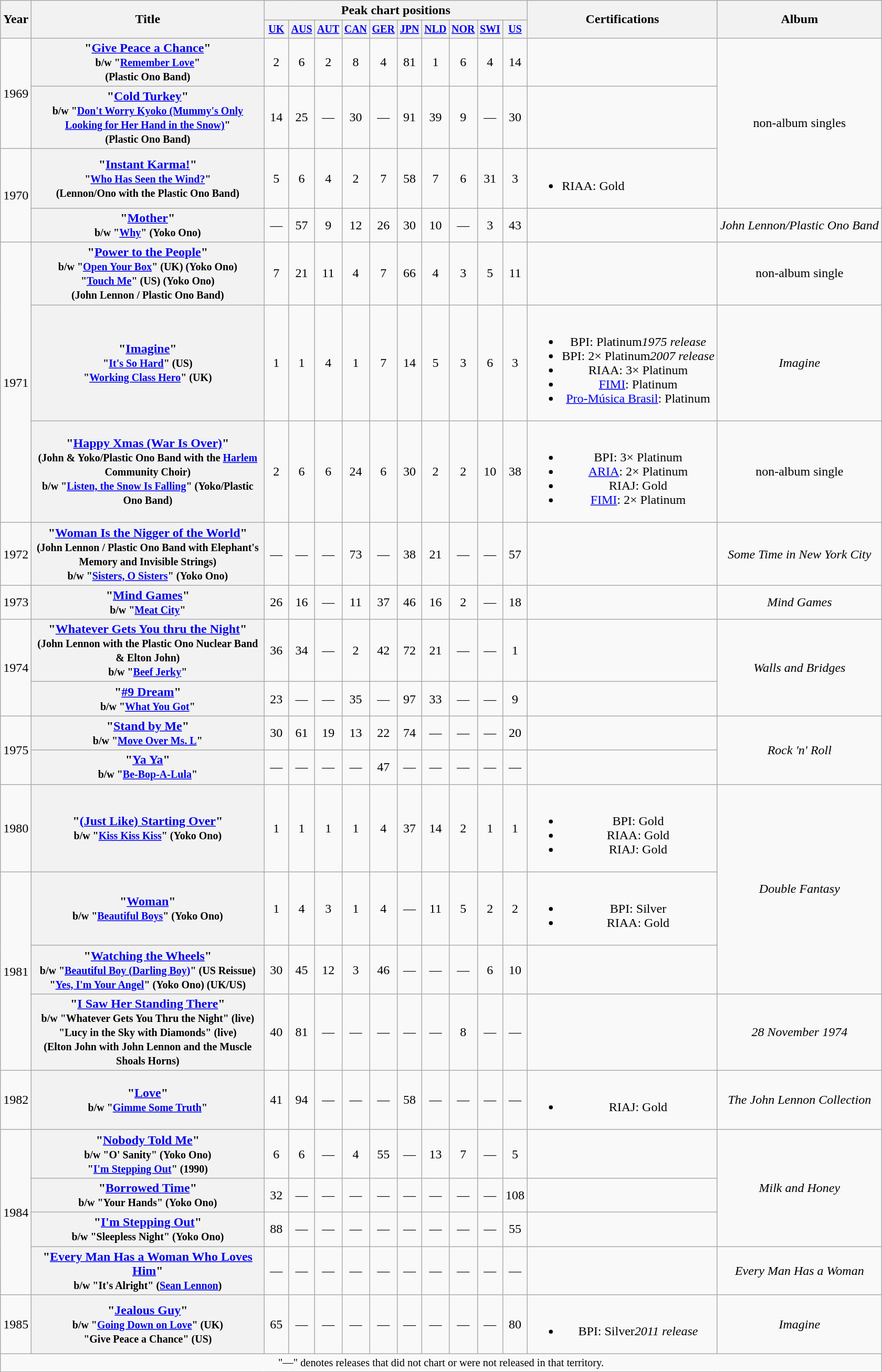<table class="wikitable plainrowheaders" style="text-align: center">
<tr>
<th scope="col" rowspan="2">Year</th>
<th scope="col" rowspan="2" style="width: 18em">Title</th>
<th scope="col" colspan="10">Peak chart positions</th>
<th scope="col" rowspan="2">Certifications</th>
<th scope="col" rowspan="2">Album</th>
</tr>
<tr style="font-size:smaller;">
<th style="width:25px;"><a href='#'>UK</a><br></th>
<th style="width:25px;"><a href='#'>AUS</a><br></th>
<th style="width:25px;"><a href='#'>AUT</a><br></th>
<th style="width:25px;"><a href='#'>CAN</a><br></th>
<th style="width:25px;"><a href='#'>GER</a><br></th>
<th style="width:25px;"><a href='#'>JPN</a><br></th>
<th style="width:25px;"><a href='#'>NLD</a><br></th>
<th style="width:25px;"><a href='#'>NOR</a><br></th>
<th style="width:25px;"><a href='#'>SWI</a><br></th>
<th style="width:25px;"><a href='#'>US</a><br></th>
</tr>
<tr>
<td rowspan="2">1969</td>
<th scope="row">"<a href='#'>Give Peace a Chance</a>"<br><small>b/w "<a href='#'>Remember Love</a>"<br>(Plastic Ono Band)</small></th>
<td>2</td>
<td>6</td>
<td>2</td>
<td>8</td>
<td>4</td>
<td>81</td>
<td>1</td>
<td>6</td>
<td>4</td>
<td>14</td>
<td></td>
<td rowspan="3">non-album singles</td>
</tr>
<tr>
<th scope="row">"<a href='#'>Cold Turkey</a>"<br><small>b/w "<a href='#'>Don't Worry Kyoko (Mummy's Only Looking for Her Hand in the Snow)</a>"<br>(Plastic Ono Band)</small></th>
<td>14</td>
<td>25</td>
<td>—</td>
<td>30</td>
<td>—</td>
<td>91</td>
<td>39</td>
<td>9</td>
<td>—</td>
<td>30</td>
<td></td>
</tr>
<tr>
<td rowspan="2">1970</td>
<th scope="row">"<a href='#'>Instant Karma!</a>"<br><small>"<a href='#'>Who Has Seen the Wind?</a>"<br>(Lennon/Ono with the Plastic Ono Band)</small></th>
<td>5</td>
<td>6</td>
<td>4</td>
<td>2</td>
<td>7</td>
<td>58</td>
<td>7</td>
<td>6</td>
<td>31</td>
<td>3</td>
<td align=left><br><ul><li>RIAA: Gold</li></ul></td>
</tr>
<tr>
<th scope="row">"<a href='#'>Mother</a>"<br><small>b/w "<a href='#'>Why</a>" (Yoko Ono)</small></th>
<td>—</td>
<td>57</td>
<td>9</td>
<td>12</td>
<td>26</td>
<td>30</td>
<td>10</td>
<td>—</td>
<td>3</td>
<td>43</td>
<td></td>
<td><em>John Lennon/Plastic Ono Band</em></td>
</tr>
<tr>
<td rowspan="3">1971</td>
<th scope="row">"<a href='#'>Power to the People</a>"<br><small> b/w "<a href='#'>Open Your Box</a>" (UK) (Yoko Ono)<br> "<a href='#'>Touch Me</a>" (US) (Yoko Ono)<br>(John Lennon / Plastic Ono Band)</small></th>
<td>7</td>
<td>21</td>
<td>11</td>
<td>4</td>
<td>7</td>
<td>66</td>
<td>4</td>
<td>3</td>
<td>5</td>
<td>11</td>
<td></td>
<td>non-album single</td>
</tr>
<tr>
<th scope="row">"<a href='#'>Imagine</a>"<br><small> "<a href='#'>It's So Hard</a>" (US)<br> "<a href='#'>Working Class Hero</a>" (UK)</small></th>
<td>1</td>
<td>1</td>
<td>4</td>
<td>1</td>
<td>7</td>
<td>14</td>
<td>5</td>
<td>3</td>
<td>6</td>
<td>3</td>
<td><br><ul><li>BPI: Platinum<em>1975 release</em></li><li>BPI: 2× Platinum<em>2007 release</em></li><li>RIAA: 3× Platinum</li><li><a href='#'>FIMI</a>: Platinum</li><li><a href='#'>Pro-Música Brasil</a>: Platinum</li></ul></td>
<td><em>Imagine</em></td>
</tr>
<tr>
<th scope="row">"<a href='#'>Happy Xmas (War Is Over)</a>"<br><small>(John & Yoko/Plastic Ono Band with the <a href='#'>Harlem</a> Community Choir)<br>b/w "<a href='#'>Listen, the Snow Is Falling</a>" (Yoko/Plastic Ono Band)</small></th>
<td>2</td>
<td>6</td>
<td>6</td>
<td>24</td>
<td>6</td>
<td>30</td>
<td>2</td>
<td>2</td>
<td>10</td>
<td>38</td>
<td><br><ul><li>BPI: 3× Platinum</li><li><a href='#'>ARIA</a>: 2× Platinum</li><li>RIAJ: Gold</li><li><a href='#'>FIMI</a>: 2× Platinum</li></ul></td>
<td>non-album single</td>
</tr>
<tr>
<td>1972</td>
<th scope="row">"<a href='#'>Woman Is the Nigger of the World</a>"<br><small>(John Lennon / Plastic Ono Band with Elephant's Memory and Invisible Strings)<br>b/w "<a href='#'>Sisters, O Sisters</a>" (Yoko Ono)</small></th>
<td>—</td>
<td>—</td>
<td>—</td>
<td>73</td>
<td>—</td>
<td>38</td>
<td>21</td>
<td>—</td>
<td>—</td>
<td>57</td>
<td></td>
<td><em>Some Time in New York City</em></td>
</tr>
<tr>
<td>1973</td>
<th scope="row">"<a href='#'>Mind Games</a>"<br><small>b/w "<a href='#'>Meat City</a>"</small></th>
<td>26</td>
<td>16</td>
<td>—</td>
<td>11</td>
<td>37</td>
<td>46</td>
<td>16</td>
<td>2</td>
<td>—</td>
<td>18</td>
<td></td>
<td><em>Mind Games</em></td>
</tr>
<tr>
<td rowspan="2">1974</td>
<th scope="row">"<a href='#'>Whatever Gets You thru the Night</a>"<br><small>(John Lennon with the Plastic Ono Nuclear Band & Elton John)<br>b/w "<a href='#'>Beef Jerky</a>"</small></th>
<td>36</td>
<td>34</td>
<td>—</td>
<td>2</td>
<td>42</td>
<td>72</td>
<td>21</td>
<td>—</td>
<td>—</td>
<td>1</td>
<td></td>
<td rowspan="2"><em>Walls and Bridges</em></td>
</tr>
<tr>
<th scope="row">"<a href='#'>#9 Dream</a>"<br><small>b/w "<a href='#'>What You Got</a>"</small></th>
<td>23</td>
<td>—</td>
<td>—</td>
<td>35</td>
<td>—</td>
<td>97</td>
<td>33</td>
<td>—</td>
<td>—</td>
<td>9</td>
<td></td>
</tr>
<tr>
<td rowspan="2">1975</td>
<th scope="row">"<a href='#'>Stand by Me</a>"<br><small>b/w "<a href='#'>Move Over Ms. L</a>"</small></th>
<td>30</td>
<td>61</td>
<td>19</td>
<td>13</td>
<td>22</td>
<td>74</td>
<td>—</td>
<td>—</td>
<td>—</td>
<td>20</td>
<td></td>
<td rowspan="2"><em>Rock 'n' Roll</em></td>
</tr>
<tr>
<th scope="row">"<a href='#'>Ya Ya</a>"<br><small>b/w "<a href='#'>Be-Bop-A-Lula</a>"</small></th>
<td>—</td>
<td>—</td>
<td>—</td>
<td>—</td>
<td>47</td>
<td>—</td>
<td>—</td>
<td>—</td>
<td>—</td>
<td>—</td>
<td></td>
</tr>
<tr>
<td>1980</td>
<th scope="row">"<a href='#'>(Just Like) Starting Over</a>"<br><small>b/w "<a href='#'>Kiss Kiss Kiss</a>" (Yoko Ono)</small></th>
<td>1</td>
<td>1</td>
<td>1</td>
<td>1</td>
<td>4</td>
<td>37</td>
<td>14</td>
<td>2</td>
<td>1</td>
<td>1</td>
<td><br><ul><li>BPI: Gold</li><li>RIAA: Gold</li><li>RIAJ: Gold</li></ul></td>
<td rowspan="3"><em>Double Fantasy</em></td>
</tr>
<tr>
<td rowspan="3">1981</td>
<th scope="row">"<a href='#'>Woman</a>"<br><small>b/w "<a href='#'>Beautiful Boys</a>" (Yoko Ono)</small></th>
<td>1</td>
<td>4</td>
<td>3</td>
<td>1</td>
<td>4</td>
<td>—</td>
<td>11</td>
<td>5</td>
<td>2</td>
<td>2</td>
<td><br><ul><li>BPI: Silver</li><li>RIAA: Gold</li></ul></td>
</tr>
<tr>
<th scope="row">"<a href='#'>Watching the Wheels</a>"<br><small>b/w "<a href='#'>Beautiful Boy (Darling Boy)</a>" (US Reissue)<br> "<a href='#'>Yes, I'm Your Angel</a>" (Yoko Ono) (UK/US)</small></th>
<td>30</td>
<td>45</td>
<td>12</td>
<td>3</td>
<td>46</td>
<td>—</td>
<td>—</td>
<td>—</td>
<td>6</td>
<td>10</td>
<td></td>
</tr>
<tr>
<th scope="row">"<a href='#'>I Saw Her Standing There</a>"<br><small> b/w "Whatever Gets You Thru the Night" (live)<br> "Lucy in the Sky with Diamonds" (live)<br>(Elton John with John Lennon and the Muscle Shoals Horns)</small></th>
<td>40</td>
<td>81</td>
<td>—</td>
<td>—</td>
<td>—</td>
<td>—</td>
<td>—</td>
<td>8</td>
<td>—</td>
<td>—</td>
<td></td>
<td><em>28 November 1974</em></td>
</tr>
<tr>
<td>1982</td>
<th scope="row">"<a href='#'>Love</a>"<br><small>b/w "<a href='#'>Gimme Some Truth</a>"</small></th>
<td>41</td>
<td>94</td>
<td>—</td>
<td>—</td>
<td>—</td>
<td>58</td>
<td>—</td>
<td>—</td>
<td>—</td>
<td>—</td>
<td><br><ul><li>RIAJ: Gold</li></ul></td>
<td><em>The John Lennon Collection</em></td>
</tr>
<tr>
<td rowspan="4">1984</td>
<th scope="row">"<a href='#'>Nobody Told Me</a>"<br><small>b/w "O' Sanity" (Yoko Ono)<br>"<a href='#'>I'm Stepping Out</a>" (1990)</small></th>
<td>6</td>
<td>6</td>
<td>—</td>
<td>4</td>
<td>55</td>
<td>—</td>
<td>13</td>
<td>7</td>
<td>—</td>
<td>5</td>
<td></td>
<td rowspan="3"><em>Milk and Honey</em></td>
</tr>
<tr>
<th scope="row">"<a href='#'>Borrowed Time</a>"<br><small>b/w "Your Hands" (Yoko Ono)</small></th>
<td>32</td>
<td>—</td>
<td>—</td>
<td>—</td>
<td>—</td>
<td>—</td>
<td>—</td>
<td>—</td>
<td>—</td>
<td>108</td>
<td></td>
</tr>
<tr>
<th scope="row">"<a href='#'>I'm Stepping Out</a>"<br><small>b/w "Sleepless Night" (Yoko Ono)</small></th>
<td>88</td>
<td>—</td>
<td>—</td>
<td>—</td>
<td>—</td>
<td>—</td>
<td>—</td>
<td>—</td>
<td>—</td>
<td>55</td>
<td></td>
</tr>
<tr>
<th scope="row">"<a href='#'>Every Man Has a Woman Who Loves Him</a>"<br><small>b/w "It's Alright" (<a href='#'>Sean Lennon</a>)</small></th>
<td>—</td>
<td>—</td>
<td>—</td>
<td>—</td>
<td>—</td>
<td>—</td>
<td>—</td>
<td>—</td>
<td>—</td>
<td>—</td>
<td></td>
<td><em>Every Man Has a Woman</em></td>
</tr>
<tr>
<td>1985</td>
<th scope="row">"<a href='#'>Jealous Guy</a>"<br><small>b/w "<a href='#'>Going Down on Love</a>" (UK)<br>"Give Peace a Chance" (US)</small></th>
<td>65</td>
<td>—</td>
<td>—</td>
<td>—</td>
<td>—</td>
<td>—</td>
<td>—</td>
<td>—</td>
<td>—</td>
<td>80</td>
<td><br><ul><li>BPI: Silver<em>2011 release</em></li></ul></td>
<td><em>Imagine</em></td>
</tr>
<tr>
<td colspan="23" style="text-align:center; font-size:85%;">"—" denotes releases that did not chart or were not released in that territory.</td>
</tr>
</table>
